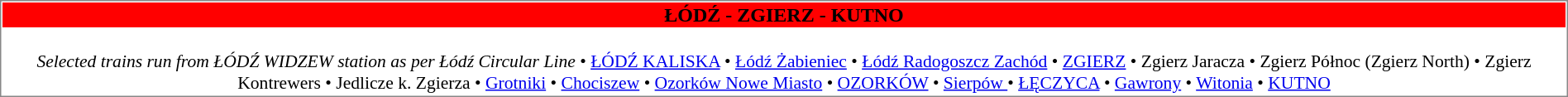<table align=left cellspacing=1 style="border:1px solid #888888;">
<tr>
<td align=center style="background:Red"><span> <strong>ŁÓDŹ - ZGIERZ - KUTNO</strong></span></td>
</tr>
<tr>
<td align="center" style="font-size: 90%;" colspan="2"><br><em>Selected trains run from ŁÓDŹ WIDZEW station as per Łódź Circular Line</em> • <a href='#'>ŁÓDŹ KALISKA</a> • <a href='#'>Łódź Żabieniec</a> • <a href='#'>Łódź Radogoszcz Zachód</a> • <a href='#'>ZGIERZ</a> • Zgierz Jaracza • Zgierz Północ (Zgierz North) • Zgierz Kontrewers • Jedlicze k. Zgierza • <a href='#'>Grotniki</a> • <a href='#'>Chociszew</a> • <a href='#'>Ozorków Nowe Miasto</a> • <a href='#'>OZORKÓW</a> • <a href='#'>Sierpów </a> • <a href='#'>ŁĘCZYCA</a> • <a href='#'>Gawrony</a> • <a href='#'>Witonia</a> • <a href='#'>KUTNO</a></td>
</tr>
</table>
